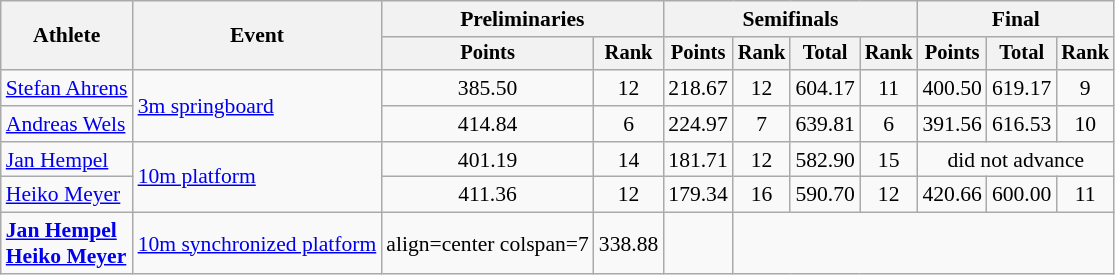<table class=wikitable style="font-size:90%">
<tr>
<th rowspan="2">Athlete</th>
<th rowspan="2">Event</th>
<th colspan="2">Preliminaries</th>
<th colspan="4">Semifinals</th>
<th colspan="3">Final</th>
</tr>
<tr style="font-size:95%">
<th>Points</th>
<th>Rank</th>
<th>Points</th>
<th>Rank</th>
<th>Total</th>
<th>Rank</th>
<th>Points</th>
<th>Total</th>
<th>Rank</th>
</tr>
<tr>
<td align=left><a href='#'>Stefan Ahrens</a></td>
<td align=left rowspan=2><a href='#'>3m springboard</a></td>
<td align=center>385.50</td>
<td align=center>12</td>
<td align=center>218.67</td>
<td align=center>12</td>
<td align=center>604.17</td>
<td align=center>11</td>
<td align=center>400.50</td>
<td align=center>619.17</td>
<td align=center>9</td>
</tr>
<tr>
<td align=left><a href='#'>Andreas Wels</a></td>
<td align=center>414.84</td>
<td align=center>6</td>
<td align=center>224.97</td>
<td align=center>7</td>
<td align=center>639.81</td>
<td align=center>6</td>
<td align=center>391.56</td>
<td align=center>616.53</td>
<td align=center>10</td>
</tr>
<tr>
<td align=left><a href='#'>Jan Hempel</a></td>
<td align=left rowspan=2><a href='#'>10m platform</a></td>
<td align=center>401.19</td>
<td align=center>14</td>
<td align=center>181.71</td>
<td align=center>12</td>
<td align=center>582.90</td>
<td align=center>15</td>
<td align=center colspan=3>did not advance</td>
</tr>
<tr>
<td align=left><a href='#'>Heiko Meyer</a></td>
<td align=center>411.36</td>
<td align=center>12</td>
<td align=center>179.34</td>
<td align=center>16</td>
<td align=center>590.70</td>
<td align=center>12</td>
<td align=center>420.66</td>
<td align=center>600.00</td>
<td align=center>11</td>
</tr>
<tr>
<td align=left><strong><a href='#'>Jan Hempel</a></strong><br> <strong><a href='#'>Heiko Meyer</a></strong></td>
<td align=left><a href='#'>10m synchronized platform</a></td>
<td>align=center colspan=7 </td>
<td align=center>338.88</td>
<td align=center></td>
</tr>
</table>
